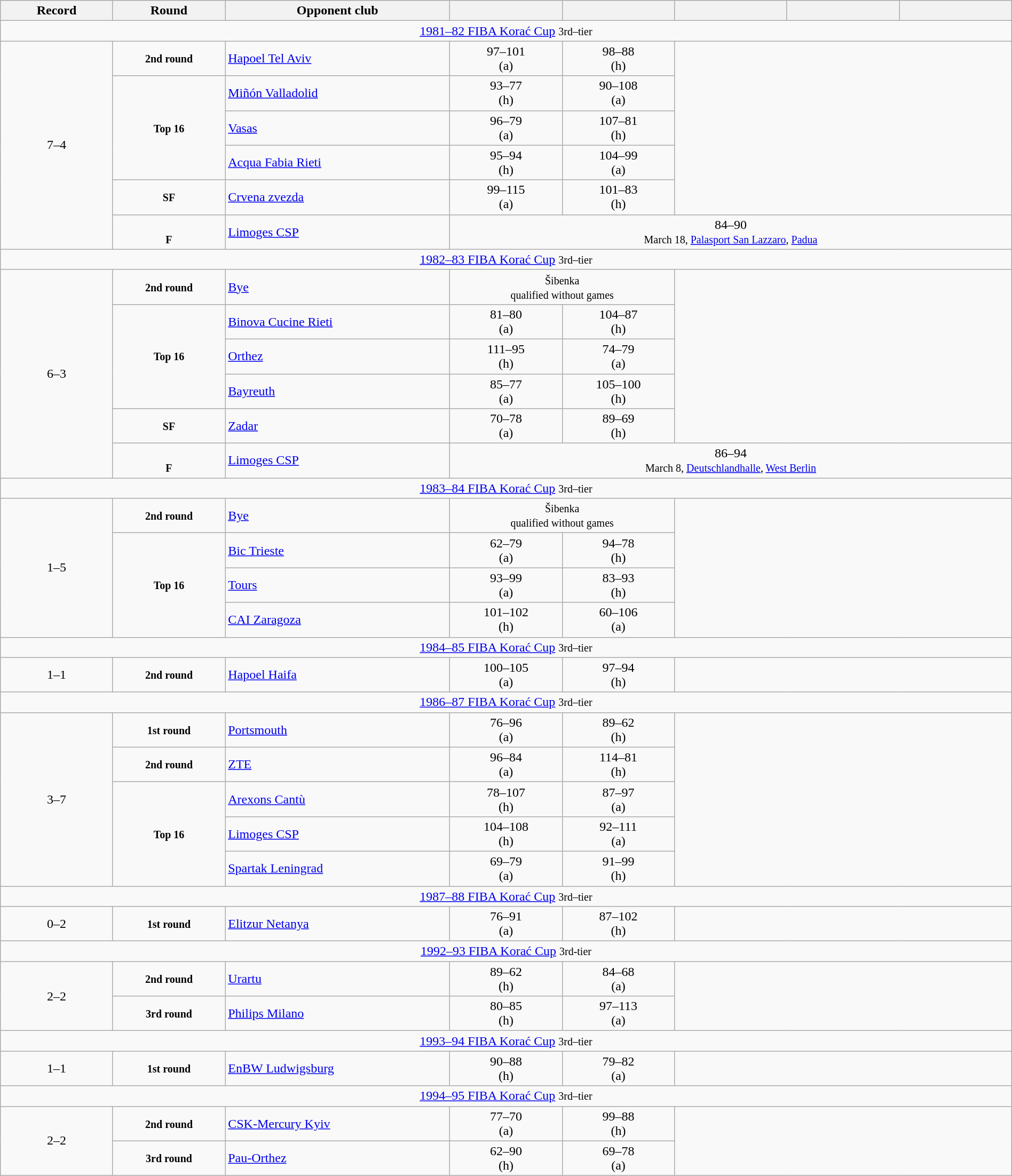<table class="wikitable" width=100% style="text-align: center;">
<tr>
<th width=10%>Record</th>
<th width=10%>Round</th>
<th width=20%>Opponent club</th>
<th width=10%></th>
<th width=10%></th>
<th width=10%></th>
<th width=10%></th>
<th width=10%></th>
</tr>
<tr>
<td colspan=8><a href='#'>1981–82 FIBA Korać Cup</a> <small>3rd–tier</small></td>
</tr>
<tr>
<td rowspan=6>7–4</td>
<td><small><strong>2nd round</strong></small></td>
<td align=left> <a href='#'>Hapoel Tel Aviv</a></td>
<td>97–101 <br>(a)</td>
<td>98–88 <br>(h)</td>
</tr>
<tr>
<td rowspan=3><small><strong>Top 16</strong></small></td>
<td align=left> <a href='#'>Miñón Valladolid</a></td>
<td>93–77 <br>(h)</td>
<td>90–108 <br>(a)</td>
</tr>
<tr>
<td align=left> <a href='#'>Vasas</a></td>
<td>96–79 <br>(a)</td>
<td>107–81 <br>(h)</td>
</tr>
<tr>
<td align=left> <a href='#'>Acqua Fabia Rieti</a></td>
<td>95–94 <br>(h)</td>
<td>104–99 <br>(a)</td>
</tr>
<tr>
<td><small><strong>SF</strong></small></td>
<td align=left> <a href='#'>Crvena zvezda</a></td>
<td>99–115 <br>(a)</td>
<td>101–83 <br>(h)</td>
</tr>
<tr>
<td><br><small><strong>F</strong></small></td>
<td align=left> <a href='#'>Limoges CSP</a></td>
<td colspan=5 style="text-align: center;">84–90<br><small>March 18, <a href='#'>Palasport San Lazzaro</a>, <a href='#'>Padua</a></small></td>
</tr>
<tr>
<td colspan=8><a href='#'>1982–83 FIBA Korać Cup</a> <small>3rd–tier</small></td>
</tr>
<tr>
<td rowspan=6>6–3</td>
<td><small><strong>2nd round</strong></small></td>
<td align=left><a href='#'>Bye</a></td>
<td colspan=2 style="text-align:center;"><small>Šibenka <br>qualified without games</small></td>
</tr>
<tr>
<td rowspan=3><small><strong>Top 16</strong></small></td>
<td align=left> <a href='#'>Binova Cucine Rieti</a></td>
<td>81–80 <br>(a)</td>
<td>104–87 <br>(h)</td>
</tr>
<tr>
<td align=left> <a href='#'>Orthez</a></td>
<td>111–95 <br>(h)</td>
<td>74–79 <br>(a)</td>
</tr>
<tr>
<td align=left> <a href='#'>Bayreuth</a></td>
<td>85–77 <br>(a)</td>
<td>105–100 <br>(h)</td>
</tr>
<tr>
<td><small><strong>SF</strong></small></td>
<td align=left> <a href='#'>Zadar</a></td>
<td>70–78 <br>(a)</td>
<td>89–69 <br>(h)</td>
</tr>
<tr>
<td><br><small><strong>F</strong></small></td>
<td align=left> <a href='#'>Limoges CSP</a></td>
<td colspan=5 style="text-align:center;">86–94<br><small>March 8, <a href='#'>Deutschlandhalle</a>, <a href='#'>West Berlin</a></small></td>
</tr>
<tr>
<td colspan=8><a href='#'>1983–84 FIBA Korać Cup</a> <small>3rd–tier</small></td>
</tr>
<tr>
<td rowspan=4>1–5</td>
<td><small><strong>2nd round</strong></small></td>
<td align=left><a href='#'>Bye</a></td>
<td colspan=2 style="text-align:center;"><small>Šibenka <br>qualified without games</small></td>
</tr>
<tr>
<td rowspan=3><small><strong>Top 16</strong></small></td>
<td align=left> <a href='#'>Bic Trieste</a></td>
<td>62–79 <br>(a)</td>
<td>94–78 <br>(h)</td>
</tr>
<tr>
<td align=left> <a href='#'>Tours</a></td>
<td>93–99 <br>(a)</td>
<td>83–93 <br>(h)</td>
</tr>
<tr>
<td align=left> <a href='#'>CAI Zaragoza</a></td>
<td>101–102 <br>(h)</td>
<td>60–106 <br>(a)</td>
</tr>
<tr>
<td colspan=8><a href='#'>1984–85 FIBA Korać Cup</a> <small>3rd–tier</small></td>
</tr>
<tr>
<td>1–1</td>
<td><small><strong>2nd round</strong></small></td>
<td align=left> <a href='#'>Hapoel Haifa</a></td>
<td>100–105 <br>(a)</td>
<td>97–94 <br>(h)</td>
</tr>
<tr>
<td colspan=8><a href='#'>1986–87 FIBA Korać Cup</a> <small>3rd–tier</small></td>
</tr>
<tr>
<td rowspan=5>3–7</td>
<td><small><strong>1st round</strong></small></td>
<td align=left> <a href='#'>Portsmouth</a></td>
<td>76–96 <br>(a)</td>
<td>89–62 <br>(h)</td>
</tr>
<tr>
<td><small><strong>2nd round</strong></small></td>
<td align=left> <a href='#'>ZTE</a></td>
<td>96–84 <br>(a)</td>
<td>114–81 <br>(h)</td>
</tr>
<tr>
<td rowspan=3><small><strong>Top 16</strong></small></td>
<td align=left> <a href='#'>Arexons Cantù</a></td>
<td>78–107 <br>(h)</td>
<td>87–97 <br>(a)</td>
</tr>
<tr>
<td align=left> <a href='#'>Limoges CSP</a></td>
<td>104–108 <br>(h)</td>
<td>92–111 <br>(a)</td>
</tr>
<tr>
<td align=left> <a href='#'>Spartak Leningrad</a></td>
<td>69–79 <br>(a)</td>
<td>91–99 <br>(h)</td>
</tr>
<tr>
<td colspan=8><a href='#'>1987–88 FIBA Korać Cup</a> <small>3rd–tier</small></td>
</tr>
<tr>
<td>0–2</td>
<td><small><strong>1st round</strong></small></td>
<td align=left> <a href='#'>Elitzur Netanya</a></td>
<td>76–91 <br>(a)</td>
<td>87–102 <br>(h)</td>
</tr>
<tr>
<td colspan=8><a href='#'>1992–93 FIBA Korać Cup</a> <small>3rd-tier</small></td>
</tr>
<tr>
<td rowspan=2>2–2</td>
<td><small><strong>2nd round</strong></small></td>
<td align=left> <a href='#'>Urartu</a></td>
<td>89–62 <br>(h)</td>
<td>84–68 <br>(a)</td>
</tr>
<tr>
<td><small><strong>3rd round</strong></small></td>
<td align=left> <a href='#'>Philips Milano</a></td>
<td>80–85 <br>(h)</td>
<td>97–113 <br>(a)</td>
</tr>
<tr>
<td colspan=8><a href='#'>1993–94 FIBA Korać Cup</a> <small>3rd–tier</small></td>
</tr>
<tr>
<td>1–1</td>
<td><small><strong>1st round</strong></small></td>
<td align=left> <a href='#'>EnBW Ludwigsburg</a></td>
<td>90–88 <br>(h)</td>
<td>79–82 <br>(a)</td>
</tr>
<tr>
<td colspan=8><a href='#'>1994–95 FIBA Korać Cup</a> <small>3rd–tier</small></td>
</tr>
<tr>
<td rowspan=2>2–2</td>
<td><small><strong>2nd round</strong></small></td>
<td align=left> <a href='#'>CSK-Mercury Kyiv</a></td>
<td>77–70 <br>(a)</td>
<td>99–88 <br>(h)</td>
</tr>
<tr>
<td><small><strong>3rd round</strong></small></td>
<td align=left> <a href='#'>Pau-Orthez</a></td>
<td>62–90 <br>(h)</td>
<td>69–78 <br>(a)</td>
</tr>
</table>
